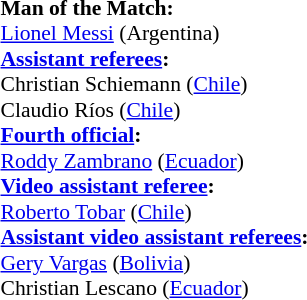<table width=50% style="font-size:90%">
<tr>
<td><br><strong>Man of the Match:</strong>
<br><a href='#'>Lionel Messi</a> (Argentina)<br><strong><a href='#'>Assistant referees</a>:</strong>
<br>Christian Schiemann (<a href='#'>Chile</a>)
<br>Claudio Ríos (<a href='#'>Chile</a>)
<br><strong><a href='#'>Fourth official</a>:</strong>
<br><a href='#'>Roddy Zambrano</a> (<a href='#'>Ecuador</a>)
<br><strong><a href='#'>Video assistant referee</a>:</strong>
<br><a href='#'>Roberto Tobar</a> (<a href='#'>Chile</a>)
<br><strong><a href='#'>Assistant video assistant referees</a>:</strong>
<br><a href='#'>Gery Vargas</a> (<a href='#'>Bolivia</a>)
<br>Christian Lescano (<a href='#'>Ecuador</a>)</td>
</tr>
</table>
